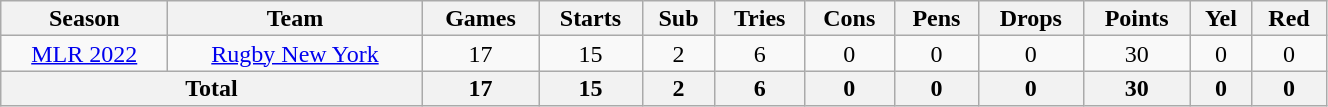<table class="wikitable" style="text-align:center; line-height:100%; font-size:100%; width:70%;">
<tr>
<th>Season</th>
<th>Team</th>
<th>Games</th>
<th>Starts</th>
<th>Sub</th>
<th>Tries</th>
<th>Cons</th>
<th>Pens</th>
<th>Drops</th>
<th>Points</th>
<th>Yel</th>
<th>Red</th>
</tr>
<tr>
<td><a href='#'>MLR 2022</a></td>
<td><a href='#'>Rugby New York</a></td>
<td>17</td>
<td>15</td>
<td>2</td>
<td>6</td>
<td>0</td>
<td>0</td>
<td>0</td>
<td>30</td>
<td>0</td>
<td>0</td>
</tr>
<tr>
<th colspan="2">Total</th>
<th>17</th>
<th>15</th>
<th>2</th>
<th>6</th>
<th>0</th>
<th>0</th>
<th>0</th>
<th>30</th>
<th>0</th>
<th>0</th>
</tr>
</table>
